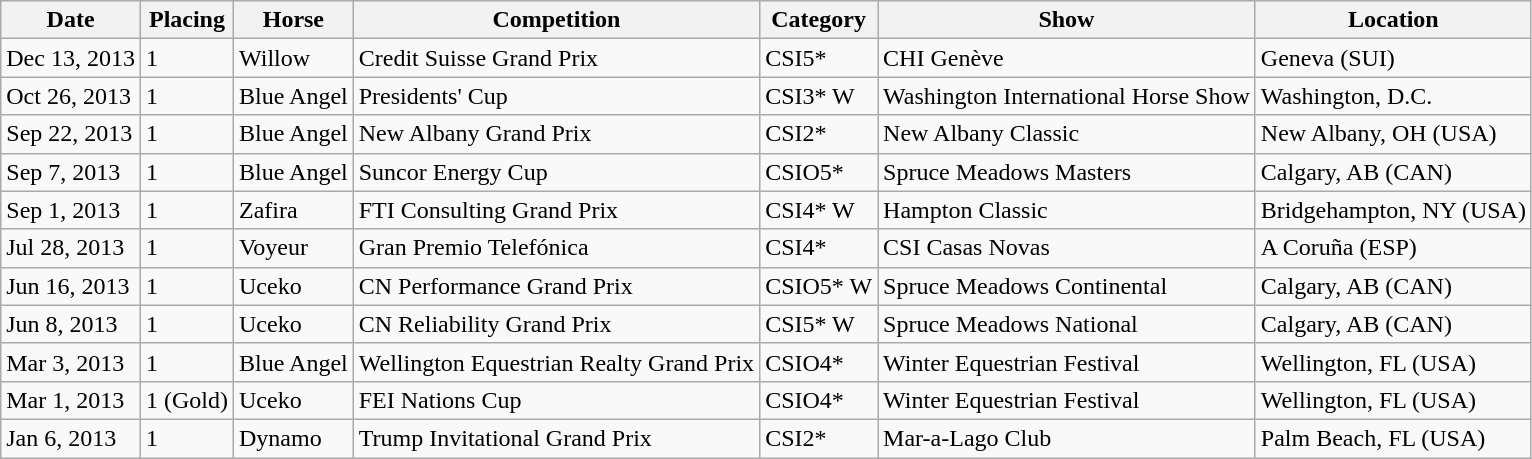<table class="wikitable">
<tr>
<th>Date</th>
<th>Placing</th>
<th>Horse</th>
<th>Competition</th>
<th>Category</th>
<th>Show</th>
<th>Location</th>
</tr>
<tr>
<td>Dec 13, 2013</td>
<td>1</td>
<td>Willow</td>
<td>Credit Suisse Grand Prix</td>
<td>CSI5*</td>
<td>CHI Genève</td>
<td>Geneva (SUI) </td>
</tr>
<tr>
<td>Oct 26, 2013</td>
<td>1</td>
<td>Blue Angel</td>
<td>Presidents' Cup</td>
<td>CSI3* W</td>
<td>Washington International Horse Show</td>
<td>Washington, D.C.</td>
</tr>
<tr>
<td>Sep 22, 2013</td>
<td>1</td>
<td>Blue Angel</td>
<td>New Albany Grand Prix</td>
<td>CSI2*</td>
<td>New Albany Classic</td>
<td>New Albany, OH (USA) </td>
</tr>
<tr>
<td>Sep 7, 2013</td>
<td>1</td>
<td>Blue Angel</td>
<td>Suncor Energy Cup</td>
<td>CSIO5*</td>
<td>Spruce Meadows Masters</td>
<td>Calgary, AB (CAN) </td>
</tr>
<tr>
<td>Sep 1, 2013</td>
<td>1</td>
<td>Zafira</td>
<td>FTI Consulting Grand Prix</td>
<td>CSI4* W</td>
<td>Hampton Classic</td>
<td>Bridgehampton, NY (USA) </td>
</tr>
<tr>
<td>Jul 28, 2013</td>
<td>1</td>
<td>Voyeur</td>
<td>Gran Premio Telefónica</td>
<td>CSI4*</td>
<td>CSI Casas Novas</td>
<td>A Coruña (ESP) </td>
</tr>
<tr>
<td>Jun 16, 2013</td>
<td>1</td>
<td>Uceko</td>
<td>CN Performance Grand Prix</td>
<td>CSIO5* W</td>
<td>Spruce Meadows Continental</td>
<td>Calgary, AB (CAN)</td>
</tr>
<tr>
<td>Jun 8, 2013</td>
<td>1</td>
<td>Uceko</td>
<td>CN Reliability Grand Prix</td>
<td>CSI5* W</td>
<td>Spruce Meadows National</td>
<td>Calgary, AB (CAN) </td>
</tr>
<tr>
<td>Mar 3, 2013</td>
<td>1</td>
<td>Blue Angel</td>
<td>Wellington Equestrian Realty Grand Prix</td>
<td>CSIO4*</td>
<td>Winter Equestrian Festival</td>
<td>Wellington, FL (USA) </td>
</tr>
<tr>
<td>Mar 1, 2013</td>
<td>1 (Gold)</td>
<td>Uceko</td>
<td>FEI Nations Cup</td>
<td>CSIO4*</td>
<td>Winter Equestrian Festival</td>
<td>Wellington, FL (USA) </td>
</tr>
<tr>
<td>Jan 6, 2013</td>
<td>1</td>
<td>Dynamo</td>
<td>Trump Invitational Grand Prix</td>
<td>CSI2*</td>
<td>Mar-a-Lago Club</td>
<td>Palm Beach, FL (USA) </td>
</tr>
</table>
